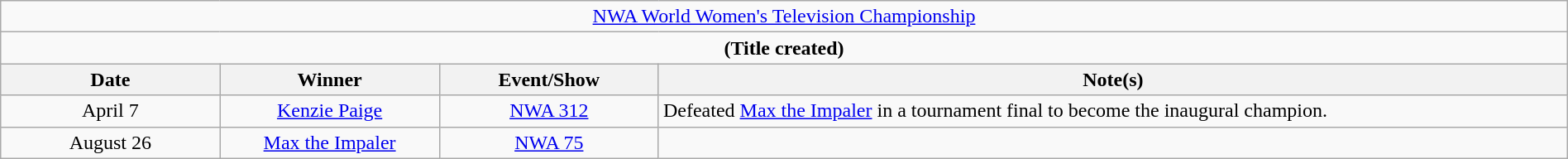<table class="wikitable" style="text-align:center; width:100%;">
<tr>
<td colspan="5" style="text-align: center;"><a href='#'>NWA World Women's Television Championship</a></td>
</tr>
<tr>
<td colspan="5" style="text-align: center;"><strong>(Title created)</strong></td>
</tr>
<tr>
<th width=14%>Date</th>
<th width=14%>Winner</th>
<th width=14%>Event/Show</th>
<th width=58%>Note(s)</th>
</tr>
<tr>
<td>April 7</td>
<td><a href='#'>Kenzie Paige</a></td>
<td><a href='#'>NWA 312</a></td>
<td align=left>Defeated <a href='#'>Max the Impaler</a> in a tournament final to become the inaugural champion.</td>
</tr>
<tr>
<td>August 26</td>
<td><a href='#'>Max the Impaler</a></td>
<td><a href='#'>NWA 75</a><br></td>
<td></td>
</tr>
</table>
